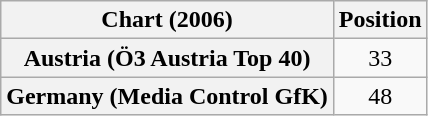<table class="wikitable sortable plainrowheaders" style="text-align:center">
<tr>
<th scope="col">Chart (2006)</th>
<th scope="col">Position</th>
</tr>
<tr>
<th scope="row">Austria (Ö3 Austria Top 40)</th>
<td>33</td>
</tr>
<tr>
<th scope="row">Germany (Media Control GfK)</th>
<td>48</td>
</tr>
</table>
